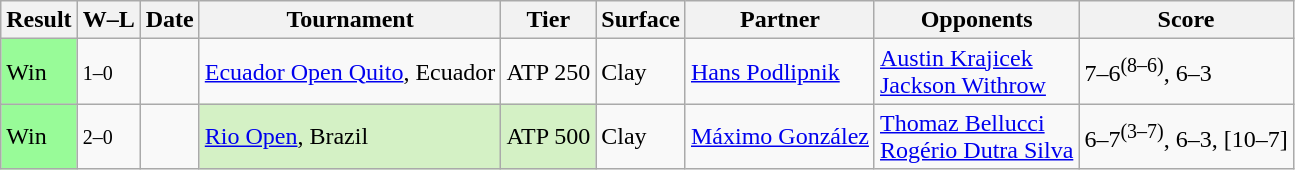<table class="sortable wikitable">
<tr>
<th>Result</th>
<th class="unsortable">W–L</th>
<th>Date</th>
<th>Tournament</th>
<th>Tier</th>
<th>Surface</th>
<th>Partner</th>
<th>Opponents</th>
<th class="unsortable">Score</th>
</tr>
<tr>
<td bgcolor=98FB98>Win</td>
<td><small>1–0</small></td>
<td><a href='#'></a></td>
<td><a href='#'>Ecuador Open Quito</a>, Ecuador</td>
<td>ATP 250</td>
<td>Clay</td>
<td> <a href='#'>Hans Podlipnik</a></td>
<td> <a href='#'>Austin Krajicek</a><br> <a href='#'>Jackson Withrow</a></td>
<td>7–6<sup>(8–6)</sup>, 6–3</td>
</tr>
<tr>
<td bgcolor=98FB98>Win</td>
<td><small>2–0</small></td>
<td><a href='#'></a></td>
<td style="background:#D4F1C5;"><a href='#'>Rio Open</a>, Brazil</td>
<td style="background:#D4F1C5;">ATP 500</td>
<td>Clay</td>
<td> <a href='#'>Máximo González</a></td>
<td> <a href='#'>Thomaz Bellucci</a><br> <a href='#'>Rogério Dutra Silva</a></td>
<td>6–7<sup>(3–7)</sup>, 6–3, [10–7]</td>
</tr>
</table>
